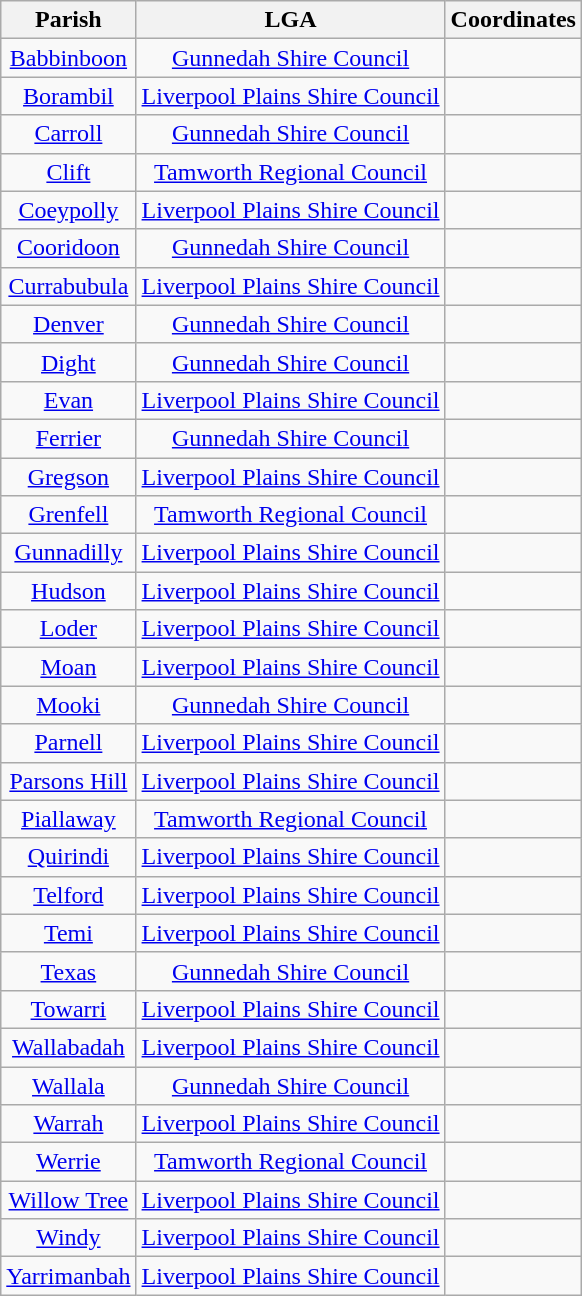<table class="wikitable" style="text-align:center">
<tr>
<th>Parish</th>
<th>LGA</th>
<th>Coordinates</th>
</tr>
<tr>
<td><a href='#'>Babbinboon</a></td>
<td><a href='#'>Gunnedah Shire Council</a></td>
<td></td>
</tr>
<tr>
<td><a href='#'>Borambil</a></td>
<td><a href='#'>Liverpool Plains Shire Council</a></td>
<td></td>
</tr>
<tr>
<td><a href='#'>Carroll</a></td>
<td><a href='#'>Gunnedah Shire Council</a></td>
<td></td>
</tr>
<tr>
<td><a href='#'>Clift</a></td>
<td><a href='#'>Tamworth Regional Council</a></td>
<td></td>
</tr>
<tr>
<td><a href='#'>Coeypolly</a></td>
<td><a href='#'>Liverpool Plains Shire Council</a></td>
<td></td>
</tr>
<tr>
<td><a href='#'>Cooridoon</a></td>
<td><a href='#'>Gunnedah Shire Council</a></td>
<td></td>
</tr>
<tr>
<td><a href='#'>Currabubula</a></td>
<td><a href='#'>Liverpool Plains Shire Council</a></td>
<td></td>
</tr>
<tr>
<td><a href='#'>Denver</a></td>
<td><a href='#'>Gunnedah Shire Council</a></td>
<td></td>
</tr>
<tr>
<td><a href='#'>Dight</a></td>
<td><a href='#'>Gunnedah Shire Council</a></td>
<td></td>
</tr>
<tr>
<td><a href='#'>Evan</a></td>
<td><a href='#'>Liverpool Plains Shire Council</a></td>
<td></td>
</tr>
<tr>
<td><a href='#'>Ferrier</a></td>
<td><a href='#'>Gunnedah Shire Council</a></td>
<td></td>
</tr>
<tr>
<td><a href='#'>Gregson</a></td>
<td><a href='#'>Liverpool Plains Shire Council</a></td>
<td></td>
</tr>
<tr>
<td><a href='#'>Grenfell</a></td>
<td><a href='#'>Tamworth Regional Council</a></td>
<td></td>
</tr>
<tr>
<td><a href='#'>Gunnadilly</a></td>
<td><a href='#'>Liverpool Plains Shire Council</a></td>
<td></td>
</tr>
<tr>
<td><a href='#'>Hudson</a></td>
<td><a href='#'>Liverpool Plains Shire Council</a></td>
<td></td>
</tr>
<tr>
<td><a href='#'>Loder</a></td>
<td><a href='#'>Liverpool Plains Shire Council</a></td>
<td></td>
</tr>
<tr>
<td><a href='#'>Moan</a></td>
<td><a href='#'>Liverpool Plains Shire Council</a></td>
<td></td>
</tr>
<tr>
<td><a href='#'>Mooki</a></td>
<td><a href='#'>Gunnedah Shire Council</a></td>
<td></td>
</tr>
<tr>
<td><a href='#'>Parnell</a></td>
<td><a href='#'>Liverpool Plains Shire Council</a></td>
<td></td>
</tr>
<tr>
<td><a href='#'>Parsons Hill</a></td>
<td><a href='#'>Liverpool Plains Shire Council</a></td>
<td></td>
</tr>
<tr>
<td><a href='#'>Piallaway</a></td>
<td><a href='#'>Tamworth Regional Council</a></td>
<td></td>
</tr>
<tr>
<td><a href='#'>Quirindi</a></td>
<td><a href='#'>Liverpool Plains Shire Council</a></td>
<td></td>
</tr>
<tr>
<td><a href='#'>Telford</a></td>
<td><a href='#'>Liverpool Plains Shire Council</a></td>
<td></td>
</tr>
<tr>
<td><a href='#'>Temi</a></td>
<td><a href='#'>Liverpool Plains Shire Council</a></td>
<td></td>
</tr>
<tr>
<td><a href='#'>Texas</a></td>
<td><a href='#'>Gunnedah Shire Council</a></td>
<td></td>
</tr>
<tr>
<td><a href='#'>Towarri</a></td>
<td><a href='#'>Liverpool Plains Shire Council</a></td>
<td></td>
</tr>
<tr>
<td><a href='#'>Wallabadah</a></td>
<td><a href='#'>Liverpool Plains Shire Council</a></td>
<td></td>
</tr>
<tr>
<td><a href='#'>Wallala</a></td>
<td><a href='#'>Gunnedah Shire Council</a></td>
<td></td>
</tr>
<tr>
<td><a href='#'>Warrah</a></td>
<td><a href='#'>Liverpool Plains Shire Council</a></td>
<td></td>
</tr>
<tr>
<td><a href='#'>Werrie</a></td>
<td><a href='#'>Tamworth Regional Council</a></td>
<td></td>
</tr>
<tr>
<td><a href='#'>Willow Tree</a></td>
<td><a href='#'>Liverpool Plains Shire Council</a></td>
<td></td>
</tr>
<tr>
<td><a href='#'>Windy</a></td>
<td><a href='#'>Liverpool Plains Shire Council</a></td>
<td></td>
</tr>
<tr>
<td><a href='#'>Yarrimanbah</a></td>
<td><a href='#'>Liverpool Plains Shire Council</a></td>
<td></td>
</tr>
</table>
